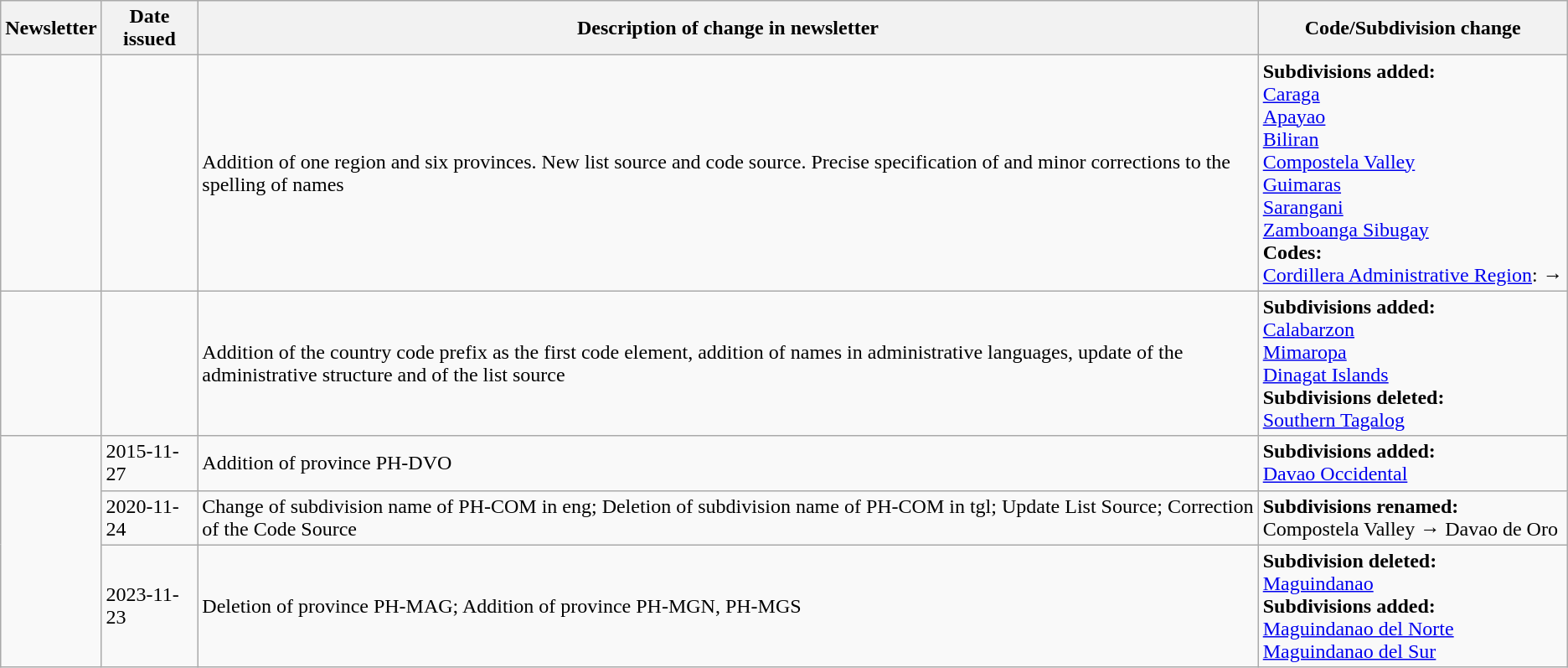<table class="wikitable">
<tr>
<th>Newsletter</th>
<th>Date issued</th>
<th>Description of change in newsletter</th>
<th>Code/Subdivision change</th>
</tr>
<tr>
<td id="I-2"></td>
<td></td>
<td>Addition of one region and six provinces. New list source and code source. Precise specification of and minor corrections to the spelling of names</td>
<td style=white-space:nowrap><strong>Subdivisions added:</strong><br>  <a href='#'>Caraga</a><br>  <a href='#'>Apayao</a><br>  <a href='#'>Biliran</a><br>  <a href='#'>Compostela Valley</a><br>  <a href='#'>Guimaras</a><br>  <a href='#'>Sarangani</a><br>  <a href='#'>Zamboanga Sibugay</a><br> <strong>Codes:</strong><br> <a href='#'>Cordillera Administrative Region</a>:  → </td>
</tr>
<tr>
<td id="II-2"></td>
<td></td>
<td>Addition of the country code prefix as the first code element, addition of names in administrative languages, update of the administrative structure and of the list source</td>
<td style=white-space:nowrap><strong>Subdivisions added:</strong><br>  <a href='#'>Calabarzon</a><br>  <a href='#'>Mimaropa</a><br>  <a href='#'>Dinagat Islands</a><br> <strong>Subdivisions deleted:</strong><br>  <a href='#'>Southern Tagalog</a></td>
</tr>
<tr>
<td rowspan="3"></td>
<td>2015-11-27</td>
<td>Addition of province PH-DVO</td>
<td><strong>Subdivisions added:</strong><br>  <a href='#'>Davao Occidental</a></td>
</tr>
<tr>
<td>2020-11-24</td>
<td>Change of subdivision name of PH-COM in eng; Deletion of subdivision name of PH-COM in tgl; Update List Source; Correction of the Code Source</td>
<td><strong>Subdivisions renamed:</strong><br>  Compostela Valley → Davao de Oro</td>
</tr>
<tr>
<td>2023-11-23</td>
<td>Deletion of province PH-MAG; Addition of province PH-MGN, PH-MGS</td>
<td><strong>Subdivision deleted:</strong><br>  <a href='#'>Maguindanao</a><br><strong>Subdivisions added:</strong><br>  <a href='#'>Maguindanao del Norte</a><br>  <a href='#'>Maguindanao del Sur</a></td>
</tr>
</table>
